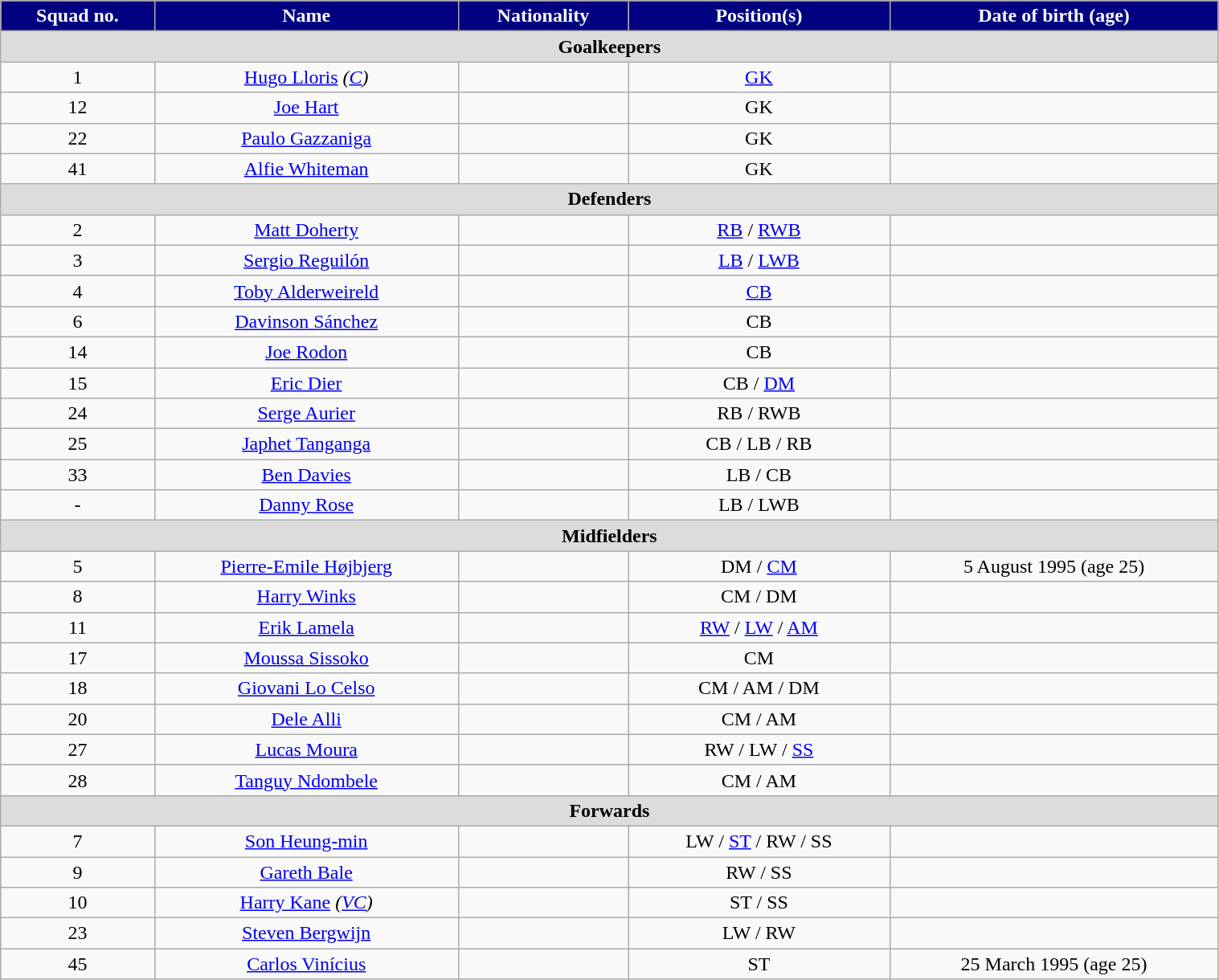<table class="wikitable" style="text-align:center;width:80%">
<tr>
<th style="background:#000080; color:white; text-align:center;">Squad no.</th>
<th style="background:#000080; color:white; text-align:center;">Name</th>
<th style="background:#000080; color:white; text-align:center;">Nationality</th>
<th style="background:#000080; color:white; text-align:center;">Position(s)</th>
<th style="background:#000080; color:white; text-align:center;">Date of birth (age)</th>
</tr>
<tr>
<th colspan="5" style="background:#dcdcdc; text-align:center;">Goalkeepers</th>
</tr>
<tr>
<td>1</td>
<td><a href='#'>Hugo Lloris</a> <em>(<a href='#'>C</a>)</em></td>
<td></td>
<td><a href='#'>GK</a></td>
<td></td>
</tr>
<tr>
<td>12</td>
<td><a href='#'>Joe Hart</a></td>
<td></td>
<td>GK</td>
<td></td>
</tr>
<tr>
<td>22</td>
<td><a href='#'>Paulo Gazzaniga</a></td>
<td></td>
<td>GK</td>
<td></td>
</tr>
<tr>
<td>41</td>
<td><a href='#'>Alfie Whiteman</a></td>
<td></td>
<td>GK</td>
<td></td>
</tr>
<tr>
<th colspan="5" style="background:#dcdcdc; text-align:center;">Defenders</th>
</tr>
<tr>
<td>2</td>
<td><a href='#'>Matt Doherty</a></td>
<td></td>
<td><a href='#'>RB</a> / <a href='#'>RWB</a></td>
<td></td>
</tr>
<tr>
<td>3</td>
<td><a href='#'>Sergio Reguilón</a></td>
<td></td>
<td><a href='#'>LB</a> / <a href='#'>LWB</a></td>
<td></td>
</tr>
<tr>
<td>4</td>
<td><a href='#'>Toby Alderweireld</a></td>
<td></td>
<td><a href='#'>CB</a></td>
<td></td>
</tr>
<tr>
<td>6</td>
<td><a href='#'>Davinson Sánchez</a></td>
<td></td>
<td>CB</td>
<td></td>
</tr>
<tr>
<td>14</td>
<td><a href='#'>Joe Rodon</a></td>
<td></td>
<td>CB</td>
<td></td>
</tr>
<tr>
<td>15</td>
<td><a href='#'>Eric Dier</a></td>
<td></td>
<td>CB / <a href='#'>DM</a></td>
<td></td>
</tr>
<tr>
<td>24</td>
<td><a href='#'>Serge Aurier</a></td>
<td></td>
<td>RB / RWB</td>
<td></td>
</tr>
<tr>
<td>25</td>
<td><a href='#'>Japhet Tanganga</a></td>
<td></td>
<td>CB / LB / RB</td>
<td></td>
</tr>
<tr>
<td>33</td>
<td><a href='#'>Ben Davies</a></td>
<td></td>
<td>LB / CB</td>
<td></td>
</tr>
<tr>
<td>-</td>
<td><a href='#'>Danny Rose</a></td>
<td></td>
<td>LB / LWB</td>
<td></td>
</tr>
<tr>
<th colspan="5" style="background:#dcdcdc; text-align:center;">Midfielders</th>
</tr>
<tr>
<td>5</td>
<td><a href='#'>Pierre-Emile Højbjerg</a></td>
<td></td>
<td>DM / <a href='#'>CM</a></td>
<td>5 August 1995 (age 25)</td>
</tr>
<tr>
<td>8</td>
<td><a href='#'>Harry Winks</a></td>
<td></td>
<td>CM / DM</td>
<td></td>
</tr>
<tr>
<td>11</td>
<td><a href='#'>Erik Lamela</a></td>
<td></td>
<td><a href='#'>RW</a> / <a href='#'>LW</a> / <a href='#'>AM</a></td>
<td></td>
</tr>
<tr>
<td>17</td>
<td><a href='#'>Moussa Sissoko</a></td>
<td></td>
<td>CM</td>
<td></td>
</tr>
<tr>
<td>18</td>
<td><a href='#'>Giovani Lo Celso</a></td>
<td></td>
<td>CM / AM / DM</td>
<td></td>
</tr>
<tr>
<td>20</td>
<td><a href='#'>Dele Alli</a></td>
<td></td>
<td>CM / AM</td>
<td></td>
</tr>
<tr>
<td>27</td>
<td><a href='#'>Lucas Moura</a></td>
<td></td>
<td>RW / LW / <a href='#'>SS</a></td>
<td></td>
</tr>
<tr>
<td>28</td>
<td><a href='#'>Tanguy Ndombele</a></td>
<td></td>
<td>CM / AM</td>
<td></td>
</tr>
<tr>
<th colspan="12" style="background:#dcdcdc; text-align:center;">Forwards</th>
</tr>
<tr>
<td>7</td>
<td><a href='#'>Son Heung-min</a></td>
<td></td>
<td>LW / <a href='#'>ST</a> / RW / SS</td>
<td></td>
</tr>
<tr>
<td>9</td>
<td><a href='#'>Gareth Bale</a></td>
<td></td>
<td>RW / SS</td>
<td></td>
</tr>
<tr>
<td>10</td>
<td><a href='#'>Harry Kane</a> <em>(<a href='#'>VC</a>)</em></td>
<td></td>
<td>ST / SS</td>
<td></td>
</tr>
<tr>
<td>23</td>
<td><a href='#'>Steven Bergwijn</a></td>
<td></td>
<td>LW / RW</td>
<td></td>
</tr>
<tr>
<td>45</td>
<td><a href='#'>Carlos Vinícius</a></td>
<td></td>
<td>ST</td>
<td>25 March 1995 (age 25)</td>
</tr>
</table>
